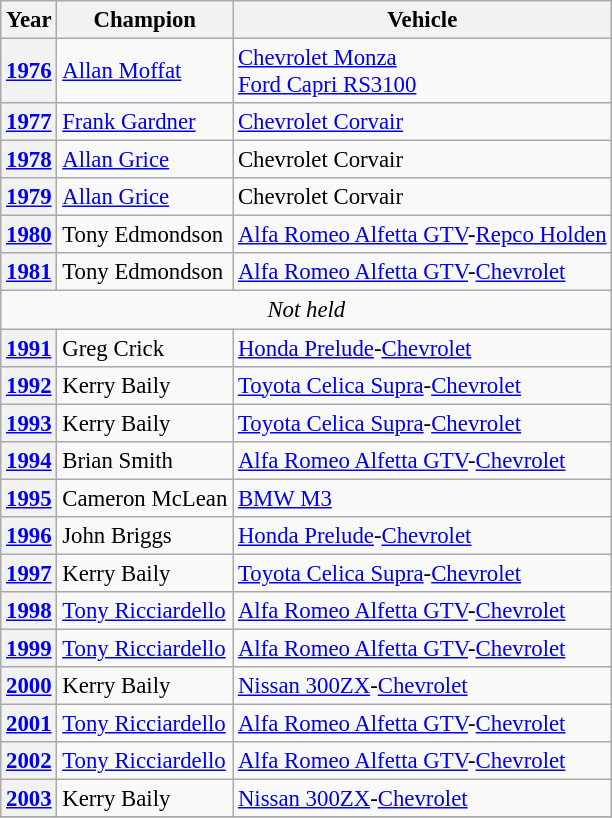<table class="wikitable" style="font-size: 95%;">
<tr>
<th>Year</th>
<th>Champion</th>
<th>Vehicle</th>
</tr>
<tr>
<th><a href='#'>1976</a></th>
<td><a href='#'>Allan Moffat</a></td>
<td><a href='#'>Chevrolet Monza</a><br><a href='#'>Ford Capri RS3100</a></td>
</tr>
<tr>
<th><a href='#'>1977</a></th>
<td><a href='#'>Frank Gardner</a></td>
<td><a href='#'>Chevrolet Corvair</a></td>
</tr>
<tr>
<th><a href='#'>1978</a></th>
<td><a href='#'>Allan Grice</a></td>
<td>Chevrolet Corvair</td>
</tr>
<tr>
<th><a href='#'>1979</a></th>
<td><a href='#'>Allan Grice</a></td>
<td>Chevrolet Corvair</td>
</tr>
<tr>
<th><a href='#'>1980</a></th>
<td>Tony Edmondson</td>
<td><a href='#'>Alfa Romeo Alfetta GTV</a>-<a href='#'>Repco Holden</a></td>
</tr>
<tr>
<th><a href='#'>1981</a></th>
<td>Tony Edmondson</td>
<td><a href='#'>Alfa Romeo Alfetta GTV</a>-<a href='#'>Chevrolet</a></td>
</tr>
<tr>
<td colspan=3 align=center><em>Not held</em></td>
</tr>
<tr>
<th><a href='#'>1991</a></th>
<td>Greg Crick</td>
<td><a href='#'>Honda Prelude</a>-<a href='#'>Chevrolet</a></td>
</tr>
<tr>
<th><a href='#'>1992</a></th>
<td>Kerry Baily</td>
<td><a href='#'>Toyota Celica Supra</a>-<a href='#'>Chevrolet</a></td>
</tr>
<tr>
<th><a href='#'>1993</a></th>
<td>Kerry Baily</td>
<td><a href='#'>Toyota Celica Supra</a>-<a href='#'>Chevrolet</a></td>
</tr>
<tr>
<th><a href='#'>1994</a></th>
<td>Brian Smith</td>
<td><a href='#'>Alfa Romeo Alfetta GTV</a>-<a href='#'>Chevrolet</a></td>
</tr>
<tr>
<th><a href='#'>1995</a></th>
<td>Cameron McLean</td>
<td><a href='#'>BMW M3</a></td>
</tr>
<tr>
<th><a href='#'>1996</a></th>
<td>John Briggs</td>
<td><a href='#'>Honda Prelude</a>-<a href='#'>Chevrolet</a></td>
</tr>
<tr>
<th><a href='#'>1997</a></th>
<td>Kerry Baily</td>
<td><a href='#'>Toyota Celica Supra</a>-<a href='#'>Chevrolet</a></td>
</tr>
<tr>
<th><a href='#'>1998</a></th>
<td><a href='#'>Tony Ricciardello</a></td>
<td><a href='#'>Alfa Romeo Alfetta GTV</a>-<a href='#'>Chevrolet</a></td>
</tr>
<tr>
<th><a href='#'>1999</a></th>
<td><a href='#'>Tony Ricciardello</a></td>
<td><a href='#'>Alfa Romeo Alfetta GTV</a>-<a href='#'>Chevrolet</a></td>
</tr>
<tr>
<th><a href='#'>2000</a></th>
<td>Kerry Baily</td>
<td><a href='#'>Nissan 300ZX</a>-<a href='#'>Chevrolet</a></td>
</tr>
<tr>
<th><a href='#'>2001</a></th>
<td><a href='#'>Tony Ricciardello</a></td>
<td><a href='#'>Alfa Romeo Alfetta GTV</a>-<a href='#'>Chevrolet</a></td>
</tr>
<tr>
<th><a href='#'>2002</a></th>
<td><a href='#'>Tony Ricciardello</a></td>
<td><a href='#'>Alfa Romeo Alfetta GTV</a>-<a href='#'>Chevrolet</a></td>
</tr>
<tr>
<th><a href='#'>2003</a></th>
<td>Kerry Baily</td>
<td><a href='#'>Nissan 300ZX</a>-<a href='#'>Chevrolet</a></td>
</tr>
<tr>
</tr>
</table>
